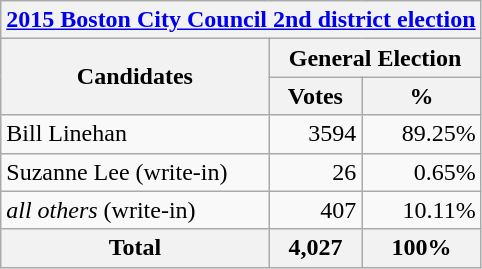<table class=wikitable>
<tr>
<th colspan=15><a href='#'>2015 Boston City Council 2nd district election</a></th>
</tr>
<tr>
<th colspan=1 rowspan=2><strong>Candidates</strong></th>
<th colspan=2><strong>General Election</strong></th>
</tr>
<tr>
<th>Votes</th>
<th>%</th>
</tr>
<tr>
<td>Bill Linehan</td>
<td align="right">3594</td>
<td align="right">89.25%</td>
</tr>
<tr>
<td>Suzanne Lee (write-in)</td>
<td align="right">26</td>
<td align="right">0.65%</td>
</tr>
<tr>
<td><em>all others</em> (write-in)</td>
<td align="right">407</td>
<td align="right">10.11%</td>
</tr>
<tr>
<th><strong>Total</strong></th>
<th align="right"><strong>4,027</strong></th>
<th align="right"><strong>100%</strong></th>
</tr>
</table>
